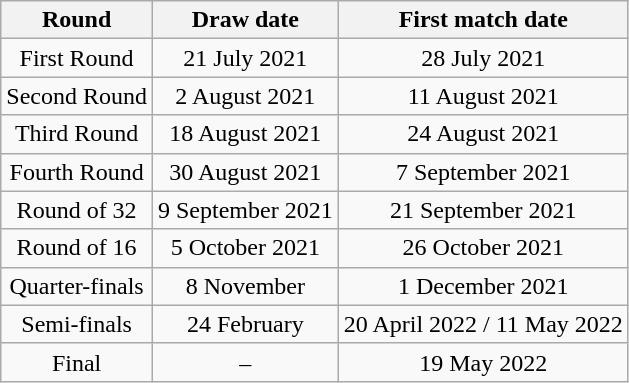<table class="wikitable" style="text-align:center">
<tr>
<th>Round</th>
<th>Draw date</th>
<th>First match date</th>
</tr>
<tr>
<td>First Round</td>
<td>21 July 2021</td>
<td>28 July 2021</td>
</tr>
<tr>
<td>Second Round</td>
<td>2 August 2021</td>
<td>11 August 2021</td>
</tr>
<tr>
<td>Third Round</td>
<td>18 August 2021</td>
<td>24 August 2021</td>
</tr>
<tr>
<td>Fourth Round</td>
<td>30 August 2021</td>
<td>7 September 2021</td>
</tr>
<tr>
<td>Round of 32</td>
<td>9 September 2021</td>
<td>21 September 2021</td>
</tr>
<tr>
<td>Round of 16</td>
<td>5 October 2021</td>
<td>26 October 2021</td>
</tr>
<tr>
<td>Quarter-finals</td>
<td>8 November</td>
<td>1 December 2021</td>
</tr>
<tr>
<td>Semi-finals</td>
<td>24 February</td>
<td>20 April 2022 /  11 May 2022</td>
</tr>
<tr>
<td>Final</td>
<td>–</td>
<td>19 May 2022</td>
</tr>
</table>
